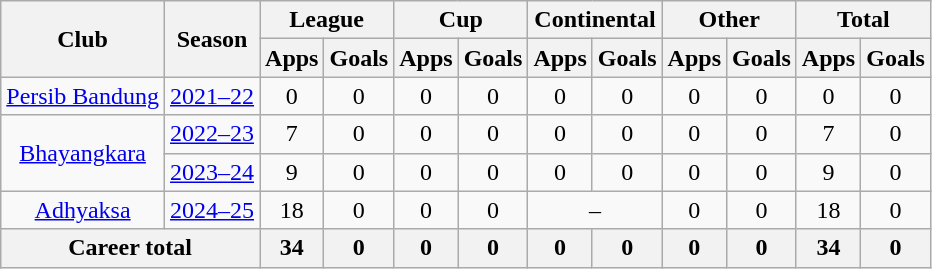<table class="wikitable" style="text-align: center">
<tr>
<th rowspan="2">Club</th>
<th rowspan="2">Season</th>
<th colspan="2">League</th>
<th colspan="2">Cup</th>
<th colspan="2">Continental</th>
<th colspan="2">Other</th>
<th colspan="2">Total</th>
</tr>
<tr>
<th>Apps</th>
<th>Goals</th>
<th>Apps</th>
<th>Goals</th>
<th>Apps</th>
<th>Goals</th>
<th>Apps</th>
<th>Goals</th>
<th>Apps</th>
<th>Goals</th>
</tr>
<tr>
<td rowspan="1"><a href='#'>Persib Bandung</a></td>
<td><a href='#'>2021–22</a></td>
<td>0</td>
<td>0</td>
<td>0</td>
<td>0</td>
<td>0</td>
<td>0</td>
<td>0</td>
<td>0</td>
<td>0</td>
<td>0</td>
</tr>
<tr>
<td rowspan="2"><a href='#'>Bhayangkara</a></td>
<td><a href='#'>2022–23</a></td>
<td>7</td>
<td>0</td>
<td>0</td>
<td>0</td>
<td>0</td>
<td>0</td>
<td>0</td>
<td>0</td>
<td>7</td>
<td>0</td>
</tr>
<tr>
<td><a href='#'>2023–24</a></td>
<td>9</td>
<td>0</td>
<td>0</td>
<td>0</td>
<td>0</td>
<td>0</td>
<td>0</td>
<td>0</td>
<td>9</td>
<td>0</td>
</tr>
<tr>
<td rowspan="1"><a href='#'>Adhyaksa</a></td>
<td><a href='#'>2024–25</a></td>
<td>18</td>
<td>0</td>
<td>0</td>
<td>0</td>
<td colspan="2">–</td>
<td>0</td>
<td>0</td>
<td>18</td>
<td>0</td>
</tr>
<tr>
<th colspan=2>Career total</th>
<th>34</th>
<th>0</th>
<th>0</th>
<th>0</th>
<th>0</th>
<th>0</th>
<th>0</th>
<th>0</th>
<th>34</th>
<th>0</th>
</tr>
</table>
